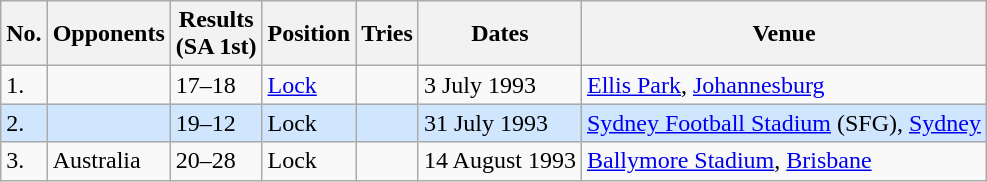<table class="wikitable">
<tr>
<th>No.</th>
<th>Opponents</th>
<th>Results<br>(SA 1st)</th>
<th>Position</th>
<th>Tries</th>
<th>Dates</th>
<th>Venue</th>
</tr>
<tr>
<td>1.</td>
<td></td>
<td>17–18</td>
<td><a href='#'>Lock</a></td>
<td></td>
<td>3 July 1993</td>
<td><a href='#'>Ellis Park</a>, <a href='#'>Johannesburg</a></td>
</tr>
<tr style="background: #D0E6FF;">
<td>2.</td>
<td></td>
<td>19–12</td>
<td>Lock</td>
<td></td>
<td>31 July 1993</td>
<td><a href='#'>Sydney Football Stadium</a> (SFG), <a href='#'>Sydney</a></td>
</tr>
<tr>
<td>3.</td>
<td> Australia</td>
<td>20–28</td>
<td>Lock</td>
<td></td>
<td>14 August 1993</td>
<td><a href='#'>Ballymore Stadium</a>, <a href='#'>Brisbane</a></td>
</tr>
</table>
